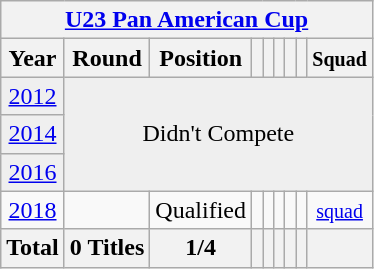<table class="wikitable" style="text-align: center;">
<tr>
<th colspan=9><a href='#'>U23 Pan American Cup</a></th>
</tr>
<tr>
<th>Year</th>
<th>Round</th>
<th>Position</th>
<th></th>
<th></th>
<th></th>
<th></th>
<th></th>
<th><small>Squad</small></th>
</tr>
<tr bgcolor="efefef">
<td> <a href='#'>2012</a></td>
<td colspan=9 rowspan=3>Didn't Compete</td>
</tr>
<tr bgcolor="efefef">
<td> <a href='#'>2014</a></td>
</tr>
<tr bgcolor="efefef">
<td> <a href='#'>2016</a></td>
</tr>
<tr>
<td> <a href='#'>2018</a></td>
<td></td>
<td>Qualified</td>
<td></td>
<td></td>
<td></td>
<td></td>
<td></td>
<td><small><a href='#'>squad</a></small></td>
</tr>
<tr>
<th>Total</th>
<th>0 Titles</th>
<th>1/4</th>
<th></th>
<th></th>
<th></th>
<th></th>
<th></th>
<th></th>
</tr>
</table>
